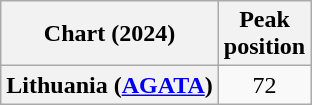<table class="wikitable sortable plainrowheaders" style="text-align:center">
<tr>
<th scope="col">Chart (2024)</th>
<th scope="col">Peak<br>position</th>
</tr>
<tr>
<th scope="row">Lithuania (<a href='#'>AGATA</a>)</th>
<td>72</td>
</tr>
</table>
